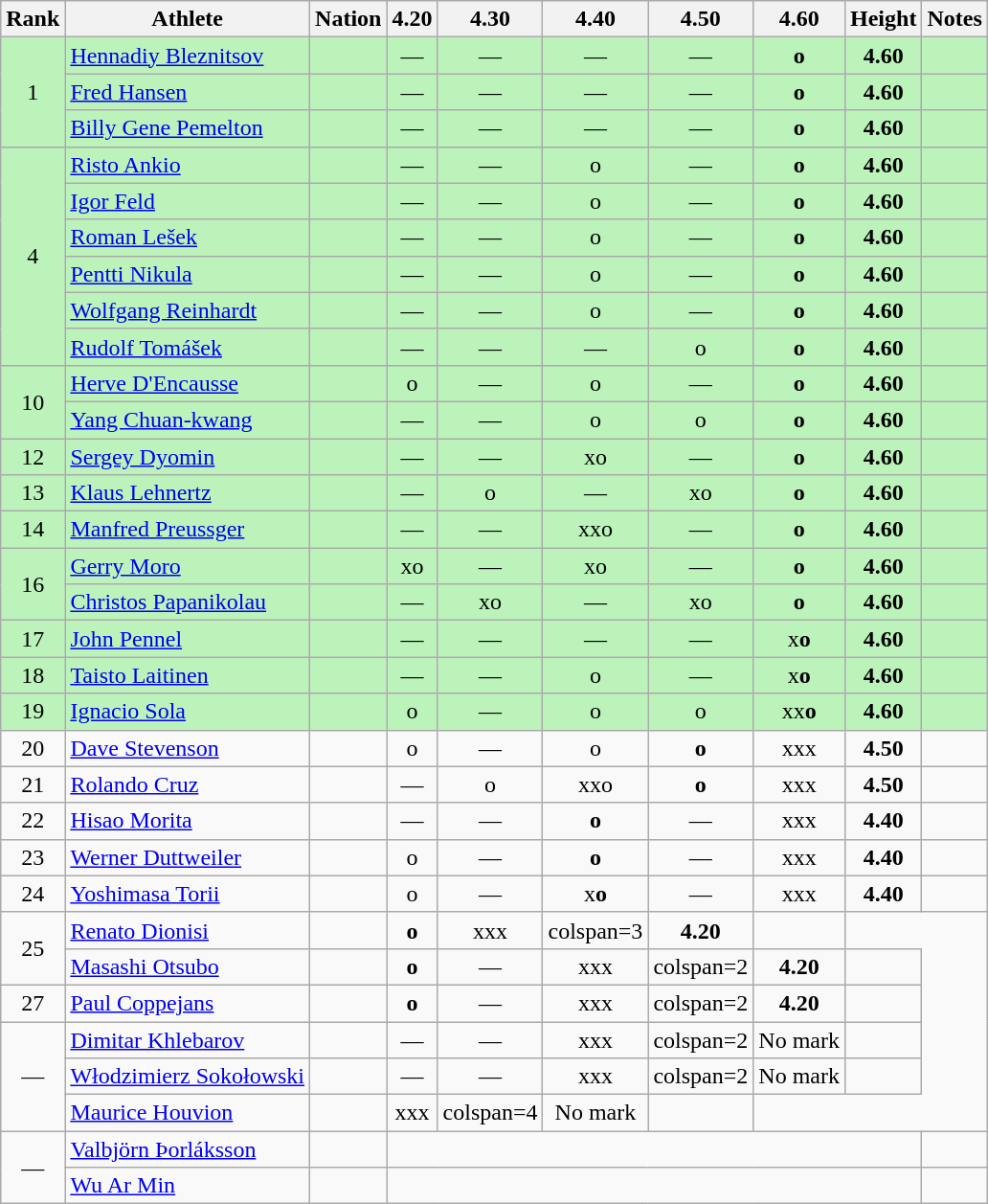<table class="wikitable sortable" style="text-align:center">
<tr>
<th>Rank</th>
<th>Athlete</th>
<th>Nation</th>
<th>4.20</th>
<th>4.30</th>
<th>4.40</th>
<th>4.50</th>
<th>4.60</th>
<th>Height</th>
<th>Notes</th>
</tr>
<tr bgcolor=bbf3bb>
<td rowspan=3>1</td>
<td align=left><a href='#'>Hennadiy Bleznitsov</a></td>
<td align=left></td>
<td>—</td>
<td>—</td>
<td>—</td>
<td>—</td>
<td><strong>o</strong></td>
<td><strong>4.60</strong></td>
<td></td>
</tr>
<tr bgcolor=bbf3bb>
<td align=left><a href='#'>Fred Hansen</a></td>
<td align=left></td>
<td>—</td>
<td>—</td>
<td>—</td>
<td>—</td>
<td><strong>o</strong></td>
<td><strong>4.60</strong></td>
<td></td>
</tr>
<tr bgcolor=bbf3bb>
<td align=left><a href='#'>Billy Gene Pemelton</a></td>
<td align=left></td>
<td>—</td>
<td>—</td>
<td>—</td>
<td>—</td>
<td><strong>o</strong></td>
<td><strong>4.60</strong></td>
<td></td>
</tr>
<tr bgcolor=bbf3bb>
<td rowspan=6>4</td>
<td align=left><a href='#'>Risto Ankio</a></td>
<td align=left></td>
<td>—</td>
<td>—</td>
<td>o</td>
<td>—</td>
<td><strong>o</strong></td>
<td><strong>4.60</strong></td>
<td></td>
</tr>
<tr bgcolor=bbf3bb>
<td align=left><a href='#'>Igor Feld</a></td>
<td align=left></td>
<td>—</td>
<td>—</td>
<td>o</td>
<td>—</td>
<td><strong>o</strong></td>
<td><strong>4.60</strong></td>
<td></td>
</tr>
<tr bgcolor=bbf3bb>
<td align=left><a href='#'>Roman Lešek</a></td>
<td align=left></td>
<td>—</td>
<td>—</td>
<td>o</td>
<td>—</td>
<td><strong>o</strong></td>
<td><strong>4.60</strong></td>
<td></td>
</tr>
<tr bgcolor=bbf3bb>
<td align=left><a href='#'>Pentti Nikula</a></td>
<td align=left></td>
<td>—</td>
<td>—</td>
<td>o</td>
<td>—</td>
<td><strong>o</strong></td>
<td><strong>4.60</strong></td>
<td></td>
</tr>
<tr bgcolor=bbf3bb>
<td align=left><a href='#'>Wolfgang Reinhardt</a></td>
<td align=left></td>
<td>—</td>
<td>—</td>
<td>o</td>
<td>—</td>
<td><strong>o</strong></td>
<td><strong>4.60</strong></td>
<td></td>
</tr>
<tr bgcolor=bbf3bb>
<td align=left><a href='#'>Rudolf Tomášek</a></td>
<td align=left></td>
<td>—</td>
<td>—</td>
<td>—</td>
<td>o</td>
<td><strong>o</strong></td>
<td><strong>4.60</strong></td>
<td></td>
</tr>
<tr bgcolor=bbf3bb>
<td rowspan=2>10</td>
<td align=left><a href='#'>Herve D'Encausse</a></td>
<td align=left></td>
<td>o</td>
<td>—</td>
<td>o</td>
<td>—</td>
<td><strong>o</strong></td>
<td><strong>4.60</strong></td>
<td></td>
</tr>
<tr bgcolor=bbf3bb>
<td align=left><a href='#'>Yang Chuan-kwang</a></td>
<td align=left></td>
<td>—</td>
<td>—</td>
<td>o</td>
<td>o</td>
<td><strong>o</strong></td>
<td><strong>4.60</strong></td>
<td></td>
</tr>
<tr bgcolor=bbf3bb>
<td>12</td>
<td align=left><a href='#'>Sergey Dyomin</a></td>
<td align=left></td>
<td>—</td>
<td>—</td>
<td>xo</td>
<td>—</td>
<td><strong>o</strong></td>
<td><strong>4.60</strong></td>
<td></td>
</tr>
<tr bgcolor=bbf3bb>
<td>13</td>
<td align=left><a href='#'>Klaus Lehnertz</a></td>
<td align=left></td>
<td>—</td>
<td>o</td>
<td>—</td>
<td>xo</td>
<td><strong>o</strong></td>
<td><strong>4.60</strong></td>
<td></td>
</tr>
<tr bgcolor=bbf3bb>
<td>14</td>
<td align=left><a href='#'>Manfred Preussger</a></td>
<td align=left></td>
<td>—</td>
<td>—</td>
<td>xxo</td>
<td>—</td>
<td><strong>o</strong></td>
<td><strong>4.60</strong></td>
<td></td>
</tr>
<tr bgcolor=bbf3bb>
<td rowspan=2>16</td>
<td align=left><a href='#'>Gerry Moro</a></td>
<td align=left></td>
<td>xo</td>
<td>—</td>
<td>xo</td>
<td>—</td>
<td><strong>o</strong></td>
<td><strong>4.60</strong></td>
<td></td>
</tr>
<tr bgcolor=bbf3bb>
<td align=left><a href='#'>Christos Papanikolau</a></td>
<td align=left></td>
<td>—</td>
<td>xo</td>
<td>—</td>
<td>xo</td>
<td><strong>o</strong></td>
<td><strong>4.60</strong></td>
<td></td>
</tr>
<tr bgcolor=bbf3bb>
<td>17</td>
<td align=left><a href='#'>John Pennel</a></td>
<td align=left></td>
<td>—</td>
<td>—</td>
<td>—</td>
<td>—</td>
<td>x<strong>o</strong></td>
<td><strong>4.60</strong></td>
<td></td>
</tr>
<tr bgcolor=bbf3bb>
<td>18</td>
<td align=left><a href='#'>Taisto Laitinen</a></td>
<td align=left></td>
<td>—</td>
<td>—</td>
<td>o</td>
<td>—</td>
<td>x<strong>o</strong></td>
<td><strong>4.60</strong></td>
<td></td>
</tr>
<tr bgcolor=bbf3bb>
<td>19</td>
<td align=left><a href='#'>Ignacio Sola</a></td>
<td align=left></td>
<td>o</td>
<td>—</td>
<td>o</td>
<td>o</td>
<td>xx<strong>o</strong></td>
<td><strong>4.60</strong></td>
<td></td>
</tr>
<tr>
<td>20</td>
<td align=left><a href='#'>Dave Stevenson</a></td>
<td align=left></td>
<td>o</td>
<td>—</td>
<td>o</td>
<td><strong>o</strong></td>
<td>xxx</td>
<td><strong>4.50</strong></td>
<td></td>
</tr>
<tr>
<td>21</td>
<td align=left><a href='#'>Rolando Cruz</a></td>
<td align=left></td>
<td>—</td>
<td>o</td>
<td>xxo</td>
<td><strong>o</strong></td>
<td>xxx</td>
<td><strong>4.50</strong></td>
<td></td>
</tr>
<tr>
<td>22</td>
<td align=left><a href='#'>Hisao Morita</a></td>
<td align=left></td>
<td>—</td>
<td>—</td>
<td><strong>o</strong></td>
<td>—</td>
<td>xxx</td>
<td><strong>4.40</strong></td>
<td></td>
</tr>
<tr>
<td>23</td>
<td align=left><a href='#'>Werner Duttweiler</a></td>
<td align=left></td>
<td>o</td>
<td>—</td>
<td><strong>o</strong></td>
<td>—</td>
<td>xxx</td>
<td><strong>4.40</strong></td>
<td></td>
</tr>
<tr>
<td>24</td>
<td align=left><a href='#'>Yoshimasa Torii</a></td>
<td align=left></td>
<td>o</td>
<td>—</td>
<td>x<strong>o</strong></td>
<td>—</td>
<td>xxx</td>
<td><strong>4.40</strong></td>
<td></td>
</tr>
<tr>
<td rowspan=2>25</td>
<td align=left><a href='#'>Renato Dionisi</a></td>
<td align=left></td>
<td><strong>o</strong></td>
<td>xxx</td>
<td>colspan=3 </td>
<td><strong>4.20</strong></td>
<td></td>
</tr>
<tr>
<td align=left><a href='#'>Masashi Otsubo</a></td>
<td align=left></td>
<td><strong>o</strong></td>
<td>—</td>
<td>xxx</td>
<td>colspan=2 </td>
<td><strong>4.20</strong></td>
<td></td>
</tr>
<tr>
<td>27</td>
<td align=left><a href='#'>Paul Coppejans</a></td>
<td align=left></td>
<td><strong>o</strong></td>
<td>—</td>
<td>xxx</td>
<td>colspan=2 </td>
<td><strong>4.20</strong></td>
<td></td>
</tr>
<tr>
<td rowspan=3 data-sort-value=28>—</td>
<td align=left><a href='#'>Dimitar Khlebarov</a></td>
<td align=left></td>
<td>—</td>
<td>—</td>
<td>xxx</td>
<td>colspan=2 </td>
<td data-sort-value=1.00>No mark</td>
<td></td>
</tr>
<tr>
<td align=left><a href='#'>Włodzimierz Sokołowski</a></td>
<td align=left></td>
<td>—</td>
<td>—</td>
<td>xxx</td>
<td>colspan=2 </td>
<td data-sort-value=1.00>No mark</td>
<td></td>
</tr>
<tr>
<td align=left><a href='#'>Maurice Houvion</a></td>
<td align=left></td>
<td>xxx</td>
<td>colspan=4 </td>
<td data-sort-value=1.00>No mark</td>
<td></td>
</tr>
<tr>
<td rowspan=2 data-sort-value=31>—</td>
<td align=left><a href='#'>Valbjörn Þorláksson</a></td>
<td align=left></td>
<td colspan=6 data-sort-value=0.00></td>
<td></td>
</tr>
<tr>
<td align=left><a href='#'>Wu Ar Min</a></td>
<td align=left></td>
<td colspan=6 data-sort-value=0.00></td>
<td></td>
</tr>
</table>
